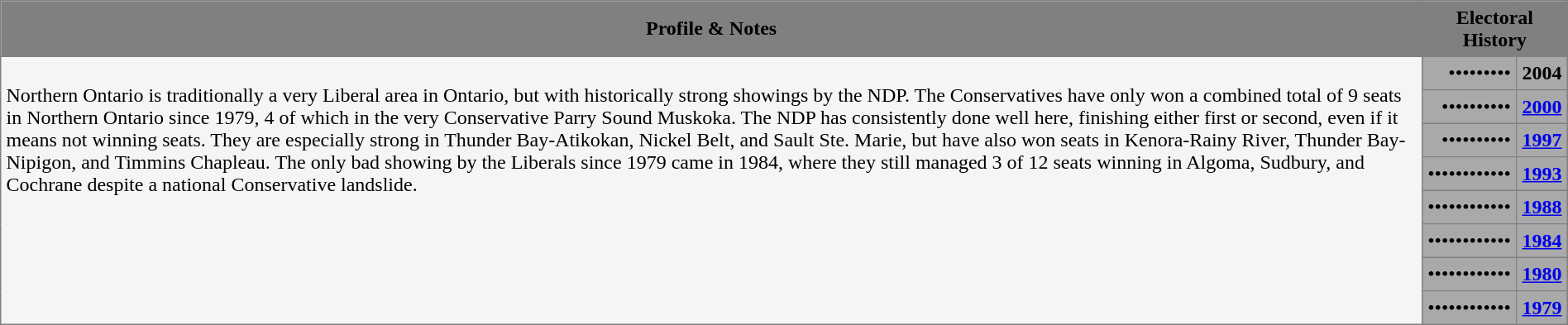<table border="1" cellpadding="4" cellspacing="0" style="border-collapse: collapse">
<tr bgcolor=gray>
<th width=100%>Profile & Notes</th>
<th colspan=2>Electoral History</th>
</tr>
<tr>
<td bgcolor=whitesmoke rowspan=8 valign=top><br>Northern Ontario is traditionally a very Liberal area in Ontario, but with historically strong showings by the NDP. The Conservatives have only won a combined total of 9 seats in Northern Ontario since 1979, 4 of which in the very Conservative Parry Sound Muskoka. The NDP has consistently done well here, finishing either first or second, even if it means not winning seats. They are especially strong in Thunder Bay-Atikokan, Nickel Belt, and Sault Ste. Marie, but have also won seats in Kenora-Rainy River, Thunder Bay-Nipigon, and Timmins Chapleau. The only bad showing by the Liberals since 1979 came in 1984, where they still managed 3 of 12 seats winning in Algoma, Sudbury, and Cochrane despite a national Conservative landslide.
<br></td>
<td bgcolor=darkgray align=right valign=center><span>••</span><span>•••••••</span></td>
<td bgcolor=darkgray valign=center><strong>2004</strong></td>
</tr>
<tr>
<td colspan=1 bgcolor=darkgray align=right valign=center><span>••••••••••</span></td>
<td bgcolor=darkgray valign=center><strong><a href='#'>2000</a></strong></td>
</tr>
<tr>
<td colspan=1 bgcolor=darkgray align=right valign=center><span>••••••••••</span></td>
<td bgcolor=darkgray valign=center><strong><a href='#'>1997</a></strong></td>
</tr>
<tr>
<td colspan=1 bgcolor=darkgray align=right valign=center><span>••••••••••••</span></td>
<td bgcolor=darkgray valign=center><strong><a href='#'>1993</a></strong></td>
</tr>
<tr>
<td colspan=1 bgcolor=darkgray align=right valign=center><span>••••</span><span>••••••</span><span>••</span></td>
<td bgcolor=darkgray valign=center><strong><a href='#'>1988</a></strong></td>
</tr>
<tr>
<td colspan=1 bgcolor=darkgray align=right valign=center><span>••••</span><span>•••</span><span>•••••</span></td>
<td bgcolor=darkgray valign=center><strong><a href='#'>1984</a></strong></td>
</tr>
<tr>
<td colspan=1 bgcolor=darkgray align=right valign=center><span>•••••••••••</span><span>•</span></td>
<td bgcolor=darkgray valign=center><strong><a href='#'>1980</a></strong></td>
</tr>
<tr>
<td colspan=1 bgcolor=darkgray align=right valign=center><span>•••</span><span>••••••••</span><span>•</span></td>
<td bgcolor=darkgray valign=center><strong><a href='#'>1979</a></strong></td>
</tr>
</table>
